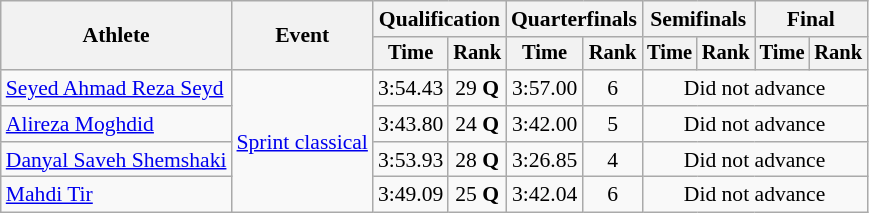<table class="wikitable" style="font-size:90%">
<tr>
<th rowspan=2>Athlete</th>
<th rowspan=2>Event</th>
<th colspan=2>Qualification</th>
<th colspan=2>Quarterfinals</th>
<th colspan=2>Semifinals</th>
<th colspan=2>Final</th>
</tr>
<tr style="font-size:95%">
<th>Time</th>
<th>Rank</th>
<th>Time</th>
<th>Rank</th>
<th>Time</th>
<th>Rank</th>
<th>Time</th>
<th>Rank</th>
</tr>
<tr align=center>
<td align=left><a href='#'>Seyed Ahmad Reza Seyd</a></td>
<td align=left rowspan=4><a href='#'>Sprint classical</a></td>
<td>3:54.43</td>
<td>29 <strong>Q</strong></td>
<td>3:57.00</td>
<td>6</td>
<td colspan=4>Did not advance</td>
</tr>
<tr align=center>
<td align=left><a href='#'>Alireza Moghdid</a></td>
<td>3:43.80</td>
<td>24 <strong>Q</strong></td>
<td>3:42.00</td>
<td>5</td>
<td colspan=4>Did not advance</td>
</tr>
<tr align=center>
<td align=left><a href='#'>Danyal Saveh Shemshaki</a></td>
<td>3:53.93</td>
<td>28 <strong>Q</strong></td>
<td>3:26.85</td>
<td>4</td>
<td colspan=4>Did not advance</td>
</tr>
<tr align=center>
<td align=left><a href='#'>Mahdi Tir</a></td>
<td>3:49.09</td>
<td>25 <strong>Q</strong></td>
<td>3:42.04</td>
<td>6</td>
<td colspan=4>Did not advance</td>
</tr>
</table>
